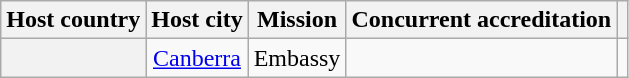<table class="wikitable plainrowheaders" style="text-align:center">
<tr>
<th scope="col">Host country</th>
<th scope="col">Host city</th>
<th scope="col">Mission</th>
<th scope="col">Concurrent accreditation</th>
<th scope="col"></th>
</tr>
<tr>
<th scope="row"></th>
<td><a href='#'>Canberra</a></td>
<td>Embassy</td>
<td></td>
<td></td>
</tr>
</table>
